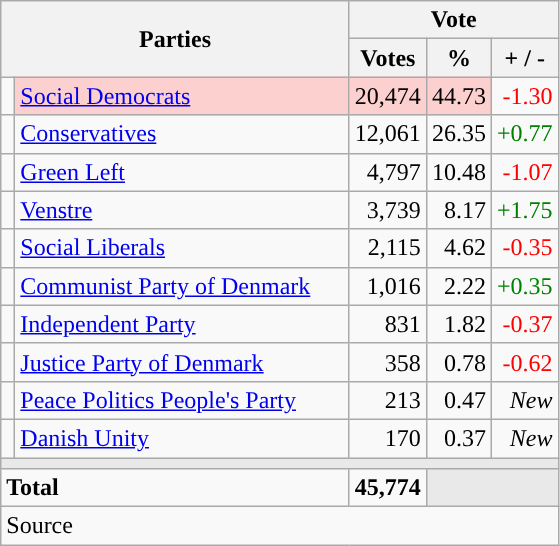<table class="wikitable" style="text-align:right;">
<tr>
<th style="text-align:centre;" rowspan="2" colspan="2" width="225">Parties</th>
<th colspan="3">Vote</th>
</tr>
<tr>
<th width="15">Votes</th>
<th width="15">%</th>
<th width="15">+ / -</th>
</tr>
<tr>
<td width="2" style="color:inherit;background:"></td>
<td bgcolor=#fbd0ce  align="left"><a href='#'>Social Democrats</a></td>
<td bgcolor=#fbd0ce>20,474</td>
<td bgcolor=#fbd0ce>44.73</td>
<td style=color:red;>-1.30</td>
</tr>
<tr>
<td width="2" style="color:inherit;background:"></td>
<td align="left"><a href='#'>Conservatives</a></td>
<td>12,061</td>
<td>26.35</td>
<td style=color:green;>+0.77</td>
</tr>
<tr>
<td width="2" style="color:inherit;background:"></td>
<td align="left"><a href='#'>Green Left</a></td>
<td>4,797</td>
<td>10.48</td>
<td style=color:red;>-1.07</td>
</tr>
<tr>
<td width="2" style="color:inherit;background:"></td>
<td align="left"><a href='#'>Venstre</a></td>
<td>3,739</td>
<td>8.17</td>
<td style=color:green;>+1.75</td>
</tr>
<tr>
<td width="2" style="color:inherit;background:"></td>
<td align="left"><a href='#'>Social Liberals</a></td>
<td>2,115</td>
<td>4.62</td>
<td style=color:red;>-0.35</td>
</tr>
<tr>
<td width="2" style="color:inherit;background:"></td>
<td align="left"><a href='#'>Communist Party of Denmark</a></td>
<td>1,016</td>
<td>2.22</td>
<td style=color:green;>+0.35</td>
</tr>
<tr>
<td width="2" style="color:inherit;background:"></td>
<td align="left"><a href='#'>Independent Party</a></td>
<td>831</td>
<td>1.82</td>
<td style=color:red;>-0.37</td>
</tr>
<tr>
<td width="2" style="color:inherit;background:"></td>
<td align="left"><a href='#'>Justice Party of Denmark</a></td>
<td>358</td>
<td>0.78</td>
<td style=color:red;>-0.62</td>
</tr>
<tr>
<td width="2" style="color:inherit;background:"></td>
<td align="left"><a href='#'>Peace Politics People's Party</a></td>
<td>213</td>
<td>0.47</td>
<td><em>New</em></td>
</tr>
<tr>
<td width="2" style="color:inherit;background:"></td>
<td align="left"><a href='#'>Danish Unity</a></td>
<td>170</td>
<td>0.37</td>
<td><em>New</em></td>
</tr>
<tr>
<td colspan="7" bgcolor="#E9E9E9"></td>
</tr>
<tr>
<td align="left" colspan="2"><strong>Total</strong></td>
<td><strong>45,774</strong></td>
<td bgcolor="#E9E9E9" colspan="2"></td>
</tr>
<tr>
<td align="left" colspan="6">Source</td>
</tr>
</table>
